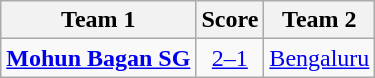<table class="wikitable" style="text-align:center">
<tr>
<th>Team 1</th>
<th>Score</th>
<th>Team 2</th>
</tr>
<tr>
<td><strong><a href='#'>Mohun Bagan SG</a></strong></td>
<td align="center"><a href='#'>2–1</a></td>
<td><a href='#'>Bengaluru</a></td>
</tr>
</table>
